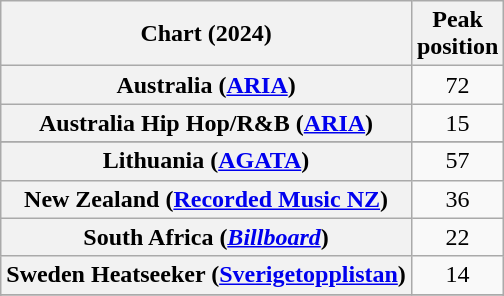<table class="wikitable sortable plainrowheaders" style="text-align:center;">
<tr>
<th scope="col">Chart (2024)</th>
<th scope="col">Peak<br>position</th>
</tr>
<tr>
<th scope="row">Australia (<a href='#'>ARIA</a>)</th>
<td>72</td>
</tr>
<tr>
<th scope="row">Australia Hip Hop/R&B (<a href='#'>ARIA</a>)</th>
<td>15</td>
</tr>
<tr>
</tr>
<tr>
</tr>
<tr>
<th scope="row">Lithuania (<a href='#'>AGATA</a>)</th>
<td>57</td>
</tr>
<tr>
<th scope="row">New Zealand (<a href='#'>Recorded Music NZ</a>)</th>
<td>36</td>
</tr>
<tr>
<th scope="row">South Africa (<em><a href='#'>Billboard</a></em>)</th>
<td>22</td>
</tr>
<tr>
<th scope="row">Sweden Heatseeker (<a href='#'>Sverigetopplistan</a>)</th>
<td>14</td>
</tr>
<tr>
</tr>
<tr>
</tr>
</table>
